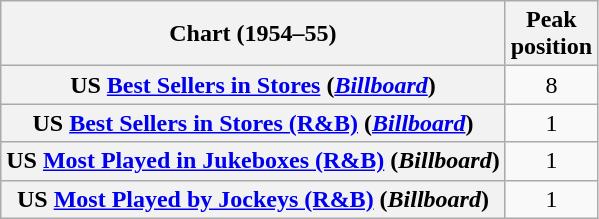<table class="wikitable sortable plainrowheaders" style="text-align:center;">
<tr>
<th scope="col">Chart (1954–55)</th>
<th scope="col">Peak<br>position</th>
</tr>
<tr>
<th scope="row">US <a href='#'>Best Sellers in Stores</a> (<em><a href='#'>Billboard</a></em>)</th>
<td align="center">8</td>
</tr>
<tr>
<th scope="row">US <a href='#'>Best Sellers in Stores (R&B)</a> (<em><a href='#'>Billboard</a></em>)</th>
<td align="center">1</td>
</tr>
<tr>
<th scope="row">US <a href='#'>Most Played in Jukeboxes (R&B)</a> (<em>Billboard</em>)</th>
<td align="center">1</td>
</tr>
<tr>
<th scope="row">US <a href='#'>Most Played by Jockeys (R&B)</a> (<em>Billboard</em>)</th>
<td align="center">1</td>
</tr>
</table>
